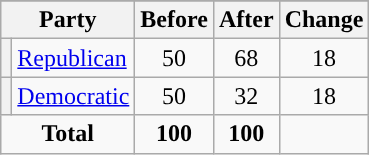<table class="wikitable" style="text-align:center;">
<tr>
</tr>
<tr>
<th colspan=2>Party</th>
<th>Before</th>
<th>After</th>
<th>Change</th>
</tr>
<tr>
<th style="background-color:"></th>
<td style="text-align:left;"><a href='#'>Republican</a></td>
<td>50</td>
<td>68</td>
<td> 18</td>
</tr>
<tr>
<th style="background-color:"></th>
<td style="text-align:left;"><a href='#'>Democratic</a></td>
<td>50</td>
<td>32</td>
<td> 18</td>
</tr>
<tr>
<td colspan=2><strong>Total</strong></td>
<td><strong>100</strong></td>
<td><strong>100</strong></td>
<td></td>
</tr>
</table>
